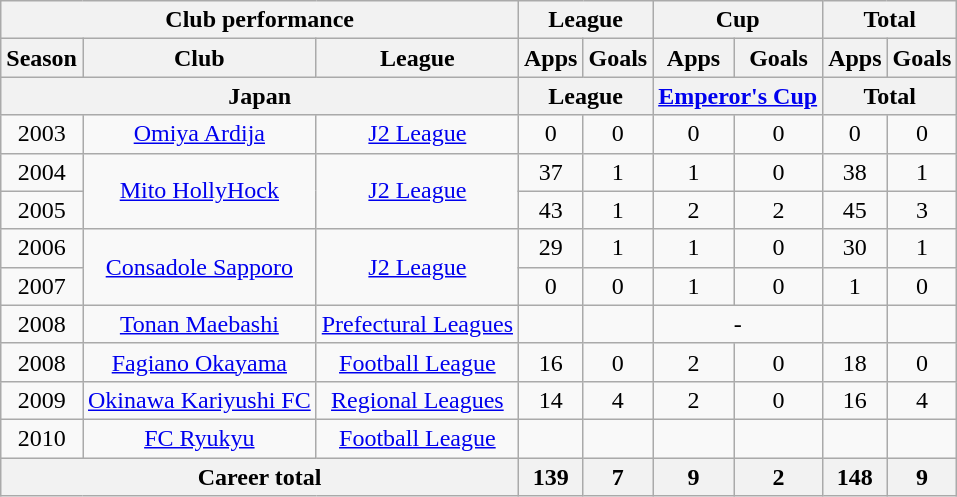<table class="wikitable" style="text-align:center">
<tr>
<th colspan=3>Club performance</th>
<th colspan=2>League</th>
<th colspan=2>Cup</th>
<th colspan=2>Total</th>
</tr>
<tr>
<th>Season</th>
<th>Club</th>
<th>League</th>
<th>Apps</th>
<th>Goals</th>
<th>Apps</th>
<th>Goals</th>
<th>Apps</th>
<th>Goals</th>
</tr>
<tr>
<th colspan=3>Japan</th>
<th colspan=2>League</th>
<th colspan=2><a href='#'>Emperor's Cup</a></th>
<th colspan=2>Total</th>
</tr>
<tr>
<td>2003</td>
<td><a href='#'>Omiya Ardija</a></td>
<td><a href='#'>J2 League</a></td>
<td>0</td>
<td>0</td>
<td>0</td>
<td>0</td>
<td>0</td>
<td>0</td>
</tr>
<tr>
<td>2004</td>
<td rowspan="2"><a href='#'>Mito HollyHock</a></td>
<td rowspan="2"><a href='#'>J2 League</a></td>
<td>37</td>
<td>1</td>
<td>1</td>
<td>0</td>
<td>38</td>
<td>1</td>
</tr>
<tr>
<td>2005</td>
<td>43</td>
<td>1</td>
<td>2</td>
<td>2</td>
<td>45</td>
<td>3</td>
</tr>
<tr>
<td>2006</td>
<td rowspan="2"><a href='#'>Consadole Sapporo</a></td>
<td rowspan="2"><a href='#'>J2 League</a></td>
<td>29</td>
<td>1</td>
<td>1</td>
<td>0</td>
<td>30</td>
<td>1</td>
</tr>
<tr>
<td>2007</td>
<td>0</td>
<td>0</td>
<td>1</td>
<td>0</td>
<td>1</td>
<td>0</td>
</tr>
<tr>
<td>2008</td>
<td><a href='#'>Tonan Maebashi</a></td>
<td><a href='#'>Prefectural Leagues</a></td>
<td></td>
<td></td>
<td colspan="2">-</td>
<td></td>
<td></td>
</tr>
<tr>
<td>2008</td>
<td><a href='#'>Fagiano Okayama</a></td>
<td><a href='#'>Football League</a></td>
<td>16</td>
<td>0</td>
<td>2</td>
<td>0</td>
<td>18</td>
<td>0</td>
</tr>
<tr>
<td>2009</td>
<td><a href='#'>Okinawa Kariyushi FC</a></td>
<td><a href='#'>Regional Leagues</a></td>
<td>14</td>
<td>4</td>
<td>2</td>
<td>0</td>
<td>16</td>
<td>4</td>
</tr>
<tr>
<td>2010</td>
<td><a href='#'>FC Ryukyu</a></td>
<td><a href='#'>Football League</a></td>
<td></td>
<td></td>
<td></td>
<td></td>
<td></td>
<td></td>
</tr>
<tr>
<th colspan=3>Career total</th>
<th>139</th>
<th>7</th>
<th>9</th>
<th>2</th>
<th>148</th>
<th>9</th>
</tr>
</table>
